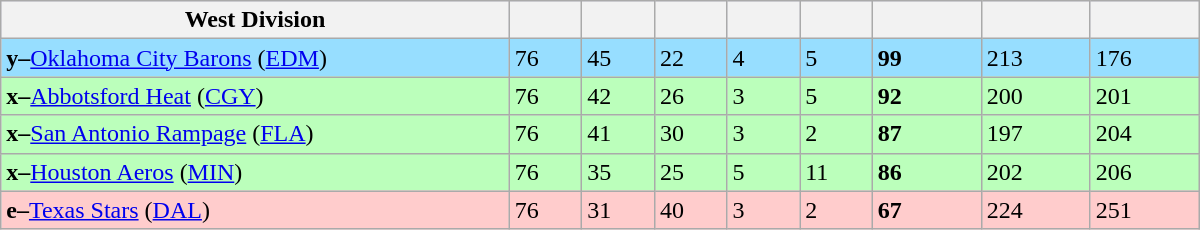<table class="wikitable" style="width:50em">
<tr style="background:#ddf;">
<th style="width:35%;">West Division</th>
<th style="width:5%;"></th>
<th style="width:5%;"></th>
<th style="width:5%;"></th>
<th style="width:5%;"></th>
<th style="width:5%;"></th>
<th style="width:7.5%;"></th>
<th style="width:7.5%;"></th>
<th style="width:7.5%;"></th>
</tr>
<tr style="background:#97deff;">
<td><strong>y–</strong><a href='#'>Oklahoma City Barons</a> (<a href='#'>EDM</a>)</td>
<td>76</td>
<td>45</td>
<td>22</td>
<td>4</td>
<td>5</td>
<td><strong>99</strong></td>
<td>213</td>
<td>176</td>
</tr>
<tr style="background:#bfb;">
<td><strong>x–</strong><a href='#'>Abbotsford Heat</a> (<a href='#'>CGY</a>)</td>
<td>76</td>
<td>42</td>
<td>26</td>
<td>3</td>
<td>5</td>
<td><strong>92</strong></td>
<td>200</td>
<td>201</td>
</tr>
<tr style="background:#bfb;">
<td><strong>x–</strong><a href='#'>San Antonio Rampage</a> (<a href='#'>FLA</a>)</td>
<td>76</td>
<td>41</td>
<td>30</td>
<td>3</td>
<td>2</td>
<td><strong>87</strong></td>
<td>197</td>
<td>204</td>
</tr>
<tr style="background:#bfb;">
<td><strong>x–</strong><a href='#'>Houston Aeros</a> (<a href='#'>MIN</a>)</td>
<td>76</td>
<td>35</td>
<td>25</td>
<td>5</td>
<td>11</td>
<td><strong>86</strong></td>
<td>202</td>
<td>206</td>
</tr>
<tr style="background:#fcc;">
<td><strong>e–</strong><a href='#'>Texas Stars</a> (<a href='#'>DAL</a>)</td>
<td>76</td>
<td>31</td>
<td>40</td>
<td>3</td>
<td>2</td>
<td><strong>67</strong></td>
<td>224</td>
<td>251</td>
</tr>
</table>
